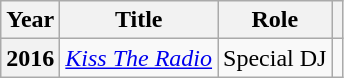<table class="wikitable plainrowheaders">
<tr>
<th scope="col">Year</th>
<th scope="col">Title</th>
<th scope="col">Role</th>
<th scope="col"></th>
</tr>
<tr>
<th scope="row">2016</th>
<td><em><a href='#'>Kiss The Radio</a></em></td>
<td>Special DJ</td>
<td style="text-align:center"></td>
</tr>
</table>
